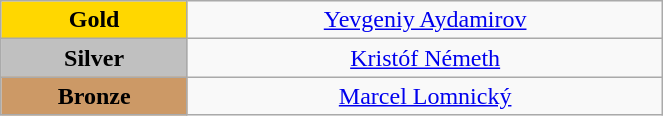<table class="wikitable" style="text-align:center; " width="35%">
<tr>
<td bgcolor="gold"><strong>Gold</strong></td>
<td><a href='#'>Yevgeniy Aydamirov</a><br>  <small><em></em></small></td>
</tr>
<tr>
<td bgcolor="silver"><strong>Silver</strong></td>
<td><a href='#'>Kristóf Németh</a><br>  <small><em></em></small></td>
</tr>
<tr>
<td bgcolor="CC9966"><strong>Bronze</strong></td>
<td><a href='#'>Marcel Lomnický</a><br>  <small><em></em></small></td>
</tr>
</table>
